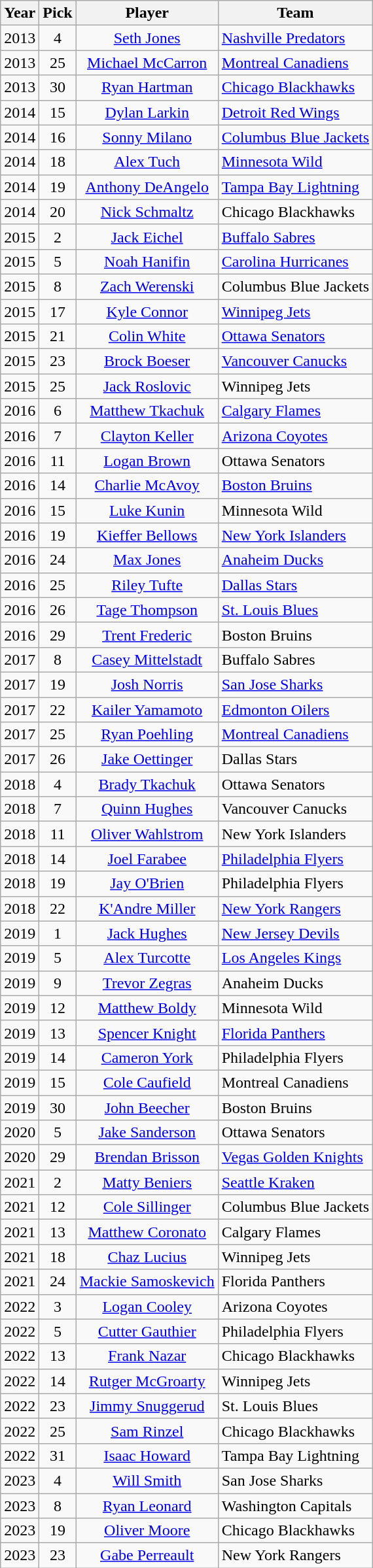<table class="wikitable sortable">
<tr>
<th>Year</th>
<th>Pick</th>
<th>Player</th>
<th>Team</th>
</tr>
<tr>
<td style="text-align:center;">2013</td>
<td style="text-align:center;">4</td>
<td style="text-align:center;"><a href='#'>Seth Jones</a></td>
<td><a href='#'>Nashville Predators</a></td>
</tr>
<tr>
<td style="text-align:center;">2013</td>
<td style="text-align:center;">25</td>
<td style="text-align:center;"><a href='#'>Michael McCarron</a></td>
<td><a href='#'>Montreal Canadiens</a></td>
</tr>
<tr>
<td style="text-align:center;">2013</td>
<td style="text-align:center;">30</td>
<td style="text-align:center;"><a href='#'>Ryan Hartman</a></td>
<td><a href='#'>Chicago Blackhawks</a></td>
</tr>
<tr>
<td style="text-align:center;">2014</td>
<td style="text-align:center;">15</td>
<td style="text-align:center;"><a href='#'>Dylan Larkin</a></td>
<td><a href='#'>Detroit Red Wings</a></td>
</tr>
<tr>
<td style="text-align:center;">2014</td>
<td style="text-align:center;">16</td>
<td style="text-align:center;"><a href='#'>Sonny Milano</a></td>
<td><a href='#'>Columbus Blue Jackets</a></td>
</tr>
<tr>
<td style="text-align:center;">2014</td>
<td style="text-align:center;">18</td>
<td style="text-align:center;"><a href='#'>Alex Tuch</a></td>
<td><a href='#'>Minnesota Wild</a></td>
</tr>
<tr>
<td style="text-align:center;">2014</td>
<td style="text-align:center;">19</td>
<td style="text-align:center;"><a href='#'>Anthony DeAngelo</a></td>
<td><a href='#'>Tampa Bay Lightning</a></td>
</tr>
<tr>
<td style="text-align:center;">2014</td>
<td style="text-align:center;">20</td>
<td style="text-align:center;"><a href='#'>Nick Schmaltz</a></td>
<td>Chicago Blackhawks</td>
</tr>
<tr>
<td style="text-align:center;">2015</td>
<td style="text-align:center;">2</td>
<td style="text-align:center;"><a href='#'>Jack Eichel</a></td>
<td><a href='#'>Buffalo Sabres</a></td>
</tr>
<tr>
<td style="text-align:center;">2015</td>
<td style="text-align:center;">5</td>
<td style="text-align:center;"><a href='#'>Noah Hanifin</a></td>
<td><a href='#'>Carolina Hurricanes</a></td>
</tr>
<tr>
<td style="text-align:center;">2015</td>
<td style="text-align:center;">8</td>
<td style="text-align:center;"><a href='#'>Zach Werenski</a></td>
<td>Columbus Blue Jackets</td>
</tr>
<tr>
<td style="text-align:center;">2015</td>
<td style="text-align:center;">17</td>
<td style="text-align:center;"><a href='#'>Kyle Connor</a></td>
<td><a href='#'>Winnipeg Jets</a></td>
</tr>
<tr>
<td style="text-align:center;">2015</td>
<td style="text-align:center;">21</td>
<td style="text-align:center;"><a href='#'>Colin White</a></td>
<td><a href='#'>Ottawa Senators</a></td>
</tr>
<tr>
<td style="text-align:center;">2015</td>
<td style="text-align:center;">23</td>
<td style="text-align:center;"><a href='#'>Brock Boeser</a></td>
<td><a href='#'>Vancouver Canucks</a></td>
</tr>
<tr>
<td style="text-align:center;">2015</td>
<td style="text-align:center;">25</td>
<td style="text-align:center;"><a href='#'>Jack Roslovic</a></td>
<td>Winnipeg Jets</td>
</tr>
<tr>
<td style="text-align:center;">2016</td>
<td style="text-align:center;">6</td>
<td style="text-align:center;"><a href='#'>Matthew Tkachuk</a></td>
<td><a href='#'>Calgary Flames</a></td>
</tr>
<tr>
<td style="text-align:center;">2016</td>
<td style="text-align:center;">7</td>
<td style="text-align:center;"><a href='#'>Clayton Keller</a></td>
<td><a href='#'>Arizona Coyotes</a></td>
</tr>
<tr>
<td style="text-align:center;">2016</td>
<td style="text-align:center;">11</td>
<td style="text-align:center;"><a href='#'>Logan Brown</a></td>
<td>Ottawa Senators</td>
</tr>
<tr>
<td style="text-align:center;">2016</td>
<td style="text-align:center;">14</td>
<td style="text-align:center;"><a href='#'>Charlie McAvoy</a></td>
<td><a href='#'>Boston Bruins</a></td>
</tr>
<tr>
<td style="text-align:center;">2016</td>
<td style="text-align:center;">15</td>
<td style="text-align:center;"><a href='#'>Luke Kunin</a></td>
<td>Minnesota Wild</td>
</tr>
<tr>
<td style="text-align:center;">2016</td>
<td style="text-align:center;">19</td>
<td style="text-align:center;"><a href='#'>Kieffer Bellows</a></td>
<td><a href='#'>New York Islanders</a></td>
</tr>
<tr>
<td style="text-align:center;">2016</td>
<td style="text-align:center;">24</td>
<td style="text-align:center;"><a href='#'>Max Jones</a></td>
<td><a href='#'>Anaheim Ducks</a></td>
</tr>
<tr>
<td style="text-align:center;">2016</td>
<td style="text-align:center;">25</td>
<td style="text-align:center;"><a href='#'>Riley Tufte</a></td>
<td><a href='#'>Dallas Stars</a></td>
</tr>
<tr>
<td style="text-align:center;">2016</td>
<td style="text-align:center;">26</td>
<td style="text-align:center;"><a href='#'>Tage Thompson</a></td>
<td><a href='#'>St. Louis Blues</a></td>
</tr>
<tr>
<td style="text-align:center;">2016</td>
<td style="text-align:center;">29</td>
<td style="text-align:center;"><a href='#'>Trent Frederic</a></td>
<td>Boston Bruins</td>
</tr>
<tr>
<td style="text-align:center;">2017</td>
<td style="text-align:center;">8</td>
<td style="text-align:center;"><a href='#'>Casey Mittelstadt</a></td>
<td>Buffalo Sabres</td>
</tr>
<tr>
<td style="text-align:center;">2017</td>
<td style="text-align:center;">19</td>
<td style="text-align:center;"><a href='#'>Josh Norris</a></td>
<td><a href='#'>San Jose Sharks</a></td>
</tr>
<tr>
<td style="text-align:center;">2017</td>
<td style="text-align:center;">22</td>
<td style="text-align:center;"><a href='#'>Kailer Yamamoto</a></td>
<td><a href='#'>Edmonton Oilers</a></td>
</tr>
<tr>
<td style="text-align:center;">2017</td>
<td style="text-align:center;">25</td>
<td style="text-align:center;"><a href='#'>Ryan Poehling</a></td>
<td><a href='#'>Montreal Canadiens</a></td>
</tr>
<tr>
<td style="text-align:center;">2017</td>
<td style="text-align:center;">26</td>
<td style="text-align:center;"><a href='#'>Jake Oettinger</a></td>
<td>Dallas Stars</td>
</tr>
<tr>
<td style="text-align:center;">2018</td>
<td style="text-align:center;">4</td>
<td style="text-align:center;"><a href='#'>Brady Tkachuk</a></td>
<td>Ottawa Senators</td>
</tr>
<tr>
<td style="text-align:center;">2018</td>
<td style="text-align:center;">7</td>
<td style="text-align:center;"><a href='#'>Quinn Hughes</a></td>
<td>Vancouver Canucks</td>
</tr>
<tr>
<td style="text-align:center;">2018</td>
<td style="text-align:center;">11</td>
<td style="text-align:center;"><a href='#'>Oliver Wahlstrom</a></td>
<td>New York Islanders</td>
</tr>
<tr>
<td style="text-align:center;">2018</td>
<td style="text-align:center;">14</td>
<td style="text-align:center;"><a href='#'>Joel Farabee</a></td>
<td><a href='#'>Philadelphia Flyers</a></td>
</tr>
<tr>
<td style="text-align:center;">2018</td>
<td style="text-align:center;">19</td>
<td style="text-align:center;"><a href='#'>Jay O'Brien</a></td>
<td>Philadelphia Flyers</td>
</tr>
<tr>
<td style="text-align:center;">2018</td>
<td style="text-align:center;">22</td>
<td style="text-align:center;"><a href='#'>K'Andre Miller</a></td>
<td><a href='#'>New York Rangers</a></td>
</tr>
<tr>
<td style="text-align:center;">2019</td>
<td style="text-align:center;">1</td>
<td style="text-align:center;"><a href='#'>Jack Hughes</a></td>
<td><a href='#'>New Jersey Devils</a></td>
</tr>
<tr>
<td style="text-align:center;">2019</td>
<td style="text-align:center;">5</td>
<td style="text-align:center;"><a href='#'>Alex Turcotte</a></td>
<td><a href='#'>Los Angeles Kings</a></td>
</tr>
<tr>
<td style="text-align:center;">2019</td>
<td style="text-align:center;">9</td>
<td style="text-align:center;"><a href='#'>Trevor Zegras</a></td>
<td>Anaheim Ducks</td>
</tr>
<tr>
<td style="text-align:center;">2019</td>
<td style="text-align:center;">12</td>
<td style="text-align:center;"><a href='#'>Matthew Boldy</a></td>
<td>Minnesota Wild</td>
</tr>
<tr>
<td style="text-align:center;">2019</td>
<td style="text-align:center;">13</td>
<td style="text-align:center;"><a href='#'>Spencer Knight</a></td>
<td><a href='#'>Florida Panthers</a></td>
</tr>
<tr>
<td style="text-align:center;">2019</td>
<td style="text-align:center;">14</td>
<td style="text-align:center;"><a href='#'>Cameron York</a></td>
<td>Philadelphia Flyers</td>
</tr>
<tr>
<td style="text-align:center;">2019</td>
<td style="text-align:center;">15</td>
<td style="text-align:center;"><a href='#'>Cole Caufield</a></td>
<td>Montreal Canadiens</td>
</tr>
<tr>
<td style="text-align:center;">2019</td>
<td style="text-align:center;">30</td>
<td style="text-align:center;"><a href='#'>John Beecher</a></td>
<td>Boston Bruins</td>
</tr>
<tr>
<td style="text-align:center;">2020</td>
<td style="text-align:center;">5</td>
<td style="text-align:center;"><a href='#'>Jake Sanderson</a></td>
<td>Ottawa Senators</td>
</tr>
<tr>
<td style="text-align:center;">2020</td>
<td style="text-align:center;">29</td>
<td style="text-align:center;"><a href='#'>Brendan Brisson</a></td>
<td><a href='#'>Vegas Golden Knights</a></td>
</tr>
<tr>
<td style="text-align:center;">2021</td>
<td style="text-align:center;">2</td>
<td style="text-align:center;"><a href='#'>Matty Beniers</a></td>
<td><a href='#'>Seattle Kraken</a></td>
</tr>
<tr>
<td style="text-align:center;">2021</td>
<td style="text-align:center;">12</td>
<td style="text-align:center;"><a href='#'>Cole Sillinger</a></td>
<td>Columbus Blue Jackets</td>
</tr>
<tr>
<td style="text-align:center;">2021</td>
<td style="text-align:center;">13</td>
<td style="text-align:center;"><a href='#'>Matthew Coronato</a></td>
<td>Calgary Flames</td>
</tr>
<tr>
<td style="text-align:center;">2021</td>
<td style="text-align:center;">18</td>
<td style="text-align:center;"><a href='#'>Chaz Lucius</a></td>
<td>Winnipeg Jets</td>
</tr>
<tr>
<td style="text-align:center;">2021</td>
<td style="text-align:center;">24</td>
<td style="text-align:center;"><a href='#'>Mackie Samoskevich</a></td>
<td>Florida Panthers</td>
</tr>
<tr>
<td style="text-align:center;">2022</td>
<td style="text-align:center;">3</td>
<td style="text-align:center;"><a href='#'>Logan Cooley</a></td>
<td>Arizona Coyotes</td>
</tr>
<tr>
<td style="text-align:center;">2022</td>
<td style="text-align:center;">5</td>
<td style="text-align:center;"><a href='#'>Cutter Gauthier</a></td>
<td>Philadelphia Flyers</td>
</tr>
<tr>
<td style="text-align:center;">2022</td>
<td style="text-align:center;">13</td>
<td style="text-align:center;"><a href='#'>Frank Nazar</a></td>
<td>Chicago Blackhawks</td>
</tr>
<tr>
<td style="text-align:center;">2022</td>
<td style="text-align:center;">14</td>
<td style="text-align:center;"><a href='#'>Rutger McGroarty</a></td>
<td>Winnipeg Jets</td>
</tr>
<tr>
<td style="text-align:center;">2022</td>
<td style="text-align:center;">23</td>
<td style="text-align:center;"><a href='#'>Jimmy Snuggerud</a></td>
<td>St. Louis Blues</td>
</tr>
<tr>
<td style="text-align:center;">2022</td>
<td style="text-align:center;">25</td>
<td style="text-align:center;"><a href='#'>Sam Rinzel</a></td>
<td>Chicago Blackhawks</td>
</tr>
<tr>
<td style="text-align:center;">2022</td>
<td style="text-align:center;">31</td>
<td style="text-align:center;"><a href='#'>Isaac Howard</a></td>
<td>Tampa Bay Lightning</td>
</tr>
<tr>
<td style="text-align:center;">2023</td>
<td style="text-align:center;">4</td>
<td style="text-align:center;"><a href='#'>Will Smith</a></td>
<td>San Jose Sharks</td>
</tr>
<tr>
<td style="text-align:center;">2023</td>
<td style="text-align:center;">8</td>
<td style="text-align:center;"><a href='#'>Ryan Leonard</a></td>
<td>Washington Capitals</td>
</tr>
<tr>
<td style="text-align:center;">2023</td>
<td style="text-align:center;">19</td>
<td style="text-align:center;"><a href='#'>Oliver Moore</a></td>
<td>Chicago Blackhawks</td>
</tr>
<tr>
<td style="text-align:center;">2023</td>
<td style="text-align:center;">23</td>
<td style="text-align:center;"><a href='#'>Gabe Perreault</a></td>
<td>New York Rangers</td>
</tr>
</table>
